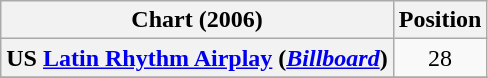<table class="wikitable plainrowheaders" style="text-align:center;">
<tr>
<th scope="col">Chart (2006)</th>
<th scope="col">Position</th>
</tr>
<tr>
<th scope="row">US <a href='#'>Latin Rhythm Airplay</a> (<em><a href='#'>Billboard</a></em>)</th>
<td style="text-align:center;">28</td>
</tr>
<tr>
</tr>
</table>
